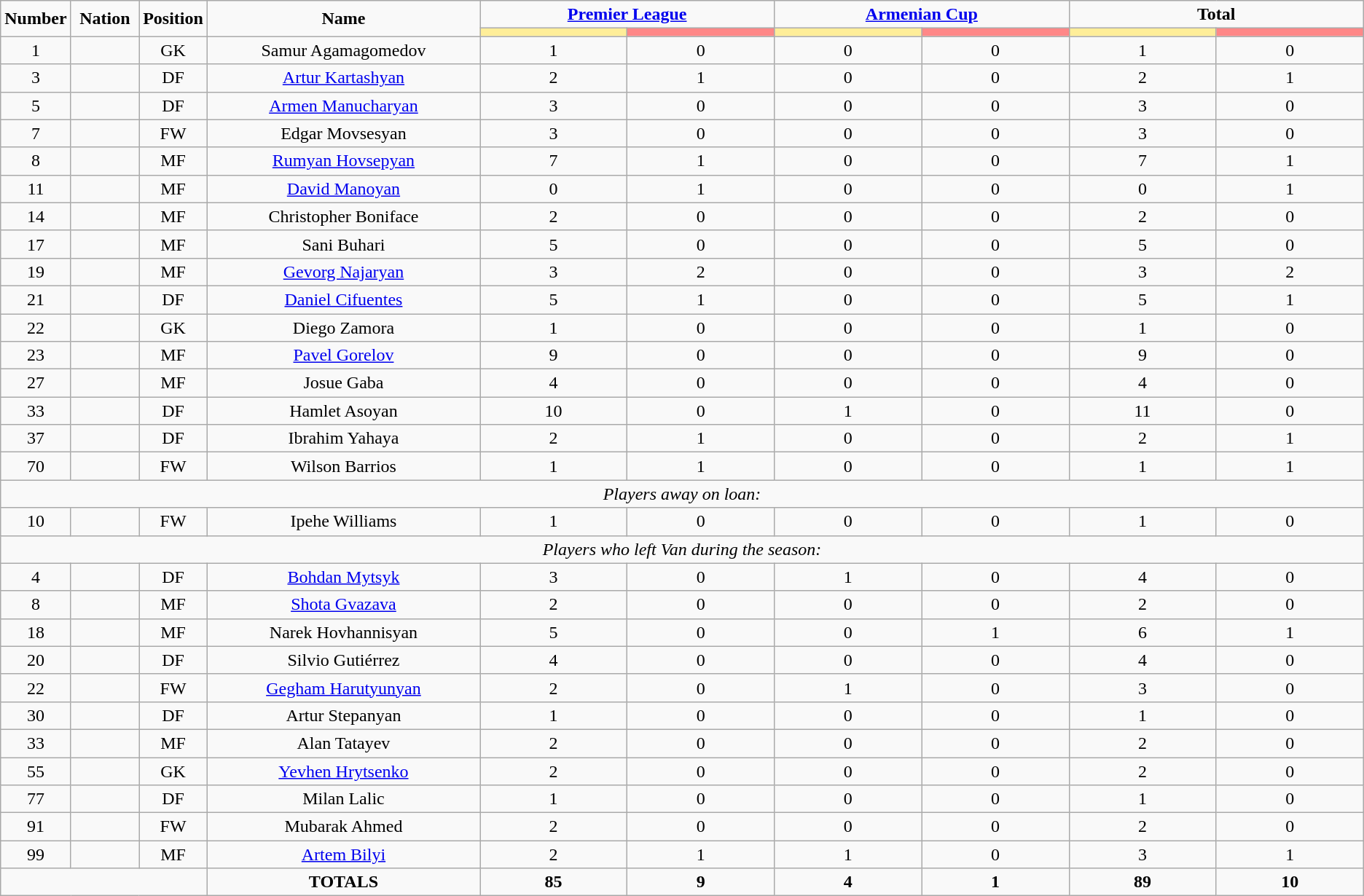<table class="wikitable" style="text-align:center;">
<tr>
<td rowspan="2"  style="width:5%; text-align:center;"><strong>Number</strong></td>
<td rowspan="2"  style="width:5%; text-align:center;"><strong>Nation</strong></td>
<td rowspan="2"  style="width:5%; text-align:center;"><strong>Position</strong></td>
<td rowspan="2"  style="width:20%; text-align:center;"><strong>Name</strong></td>
<td colspan="2" style="text-align:center;"><strong><a href='#'>Premier League</a></strong></td>
<td colspan="2" style="text-align:center;"><strong><a href='#'>Armenian Cup</a></strong></td>
<td colspan="2" style="text-align:center;"><strong>Total</strong></td>
</tr>
<tr>
<th style="width:60px; background:#fe9;"></th>
<th style="width:60px; background:#ff8888;"></th>
<th style="width:60px; background:#fe9;"></th>
<th style="width:60px; background:#ff8888;"></th>
<th style="width:60px; background:#fe9;"></th>
<th style="width:60px; background:#ff8888;"></th>
</tr>
<tr>
<td>1</td>
<td></td>
<td>GK</td>
<td>Samur Agamagomedov</td>
<td>1</td>
<td>0</td>
<td>0</td>
<td>0</td>
<td>1</td>
<td>0</td>
</tr>
<tr>
<td>3</td>
<td></td>
<td>DF</td>
<td><a href='#'>Artur Kartashyan</a></td>
<td>2</td>
<td>1</td>
<td>0</td>
<td>0</td>
<td>2</td>
<td>1</td>
</tr>
<tr>
<td>5</td>
<td></td>
<td>DF</td>
<td><a href='#'>Armen Manucharyan</a></td>
<td>3</td>
<td>0</td>
<td>0</td>
<td>0</td>
<td>3</td>
<td>0</td>
</tr>
<tr>
<td>7</td>
<td></td>
<td>FW</td>
<td>Edgar Movsesyan</td>
<td>3</td>
<td>0</td>
<td>0</td>
<td>0</td>
<td>3</td>
<td>0</td>
</tr>
<tr>
<td>8</td>
<td></td>
<td>MF</td>
<td><a href='#'>Rumyan Hovsepyan</a></td>
<td>7</td>
<td>1</td>
<td>0</td>
<td>0</td>
<td>7</td>
<td>1</td>
</tr>
<tr>
<td>11</td>
<td></td>
<td>MF</td>
<td><a href='#'>David Manoyan</a></td>
<td>0</td>
<td>1</td>
<td>0</td>
<td>0</td>
<td>0</td>
<td>1</td>
</tr>
<tr>
<td>14</td>
<td></td>
<td>MF</td>
<td>Christopher Boniface</td>
<td>2</td>
<td>0</td>
<td>0</td>
<td>0</td>
<td>2</td>
<td>0</td>
</tr>
<tr>
<td>17</td>
<td></td>
<td>MF</td>
<td>Sani Buhari</td>
<td>5</td>
<td>0</td>
<td>0</td>
<td>0</td>
<td>5</td>
<td>0</td>
</tr>
<tr>
<td>19</td>
<td></td>
<td>MF</td>
<td><a href='#'>Gevorg Najaryan</a></td>
<td>3</td>
<td>2</td>
<td>0</td>
<td>0</td>
<td>3</td>
<td>2</td>
</tr>
<tr>
<td>21</td>
<td></td>
<td>DF</td>
<td><a href='#'>Daniel Cifuentes</a></td>
<td>5</td>
<td>1</td>
<td>0</td>
<td>0</td>
<td>5</td>
<td>1</td>
</tr>
<tr>
<td>22</td>
<td></td>
<td>GK</td>
<td>Diego Zamora</td>
<td>1</td>
<td>0</td>
<td>0</td>
<td>0</td>
<td>1</td>
<td>0</td>
</tr>
<tr>
<td>23</td>
<td></td>
<td>MF</td>
<td><a href='#'>Pavel Gorelov</a></td>
<td>9</td>
<td>0</td>
<td>0</td>
<td>0</td>
<td>9</td>
<td>0</td>
</tr>
<tr>
<td>27</td>
<td></td>
<td>MF</td>
<td>Josue Gaba</td>
<td>4</td>
<td>0</td>
<td>0</td>
<td>0</td>
<td>4</td>
<td>0</td>
</tr>
<tr>
<td>33</td>
<td></td>
<td>DF</td>
<td>Hamlet Asoyan</td>
<td>10</td>
<td>0</td>
<td>1</td>
<td>0</td>
<td>11</td>
<td>0</td>
</tr>
<tr>
<td>37</td>
<td></td>
<td>DF</td>
<td>Ibrahim Yahaya</td>
<td>2</td>
<td>1</td>
<td>0</td>
<td>0</td>
<td>2</td>
<td>1</td>
</tr>
<tr>
<td>70</td>
<td></td>
<td>FW</td>
<td>Wilson Barrios</td>
<td>1</td>
<td>1</td>
<td>0</td>
<td>0</td>
<td>1</td>
<td>1</td>
</tr>
<tr>
<td colspan="14"><em>Players away on loan:</em></td>
</tr>
<tr>
<td>10</td>
<td></td>
<td>FW</td>
<td>Ipehe Williams</td>
<td>1</td>
<td>0</td>
<td>0</td>
<td>0</td>
<td>1</td>
<td>0</td>
</tr>
<tr>
<td colspan="14"><em>Players who left Van during the season:</em></td>
</tr>
<tr>
<td>4</td>
<td></td>
<td>DF</td>
<td><a href='#'>Bohdan Mytsyk</a></td>
<td>3</td>
<td>0</td>
<td>1</td>
<td>0</td>
<td>4</td>
<td>0</td>
</tr>
<tr>
<td>8</td>
<td></td>
<td>MF</td>
<td><a href='#'>Shota Gvazava</a></td>
<td>2</td>
<td>0</td>
<td>0</td>
<td>0</td>
<td>2</td>
<td>0</td>
</tr>
<tr>
<td>18</td>
<td></td>
<td>MF</td>
<td>Narek Hovhannisyan</td>
<td>5</td>
<td>0</td>
<td>0</td>
<td>1</td>
<td>6</td>
<td>1</td>
</tr>
<tr>
<td>20</td>
<td></td>
<td>DF</td>
<td>Silvio Gutiérrez</td>
<td>4</td>
<td>0</td>
<td>0</td>
<td>0</td>
<td>4</td>
<td>0</td>
</tr>
<tr>
<td>22</td>
<td></td>
<td>FW</td>
<td><a href='#'>Gegham Harutyunyan</a></td>
<td>2</td>
<td>0</td>
<td>1</td>
<td>0</td>
<td>3</td>
<td>0</td>
</tr>
<tr>
<td>30</td>
<td></td>
<td>DF</td>
<td>Artur Stepanyan</td>
<td>1</td>
<td>0</td>
<td>0</td>
<td>0</td>
<td>1</td>
<td>0</td>
</tr>
<tr>
<td>33</td>
<td></td>
<td>MF</td>
<td>Alan Tatayev</td>
<td>2</td>
<td>0</td>
<td>0</td>
<td>0</td>
<td>2</td>
<td>0</td>
</tr>
<tr>
<td>55</td>
<td></td>
<td>GK</td>
<td><a href='#'>Yevhen Hrytsenko</a></td>
<td>2</td>
<td>0</td>
<td>0</td>
<td>0</td>
<td>2</td>
<td>0</td>
</tr>
<tr>
<td>77</td>
<td></td>
<td>DF</td>
<td>Milan Lalic</td>
<td>1</td>
<td>0</td>
<td>0</td>
<td>0</td>
<td>1</td>
<td>0</td>
</tr>
<tr>
<td>91</td>
<td></td>
<td>FW</td>
<td>Mubarak Ahmed</td>
<td>2</td>
<td>0</td>
<td>0</td>
<td>0</td>
<td>2</td>
<td>0</td>
</tr>
<tr>
<td>99</td>
<td></td>
<td>MF</td>
<td><a href='#'>Artem Bilyi</a></td>
<td>2</td>
<td>1</td>
<td>1</td>
<td>0</td>
<td>3</td>
<td>1</td>
</tr>
<tr>
<td colspan="3"></td>
<td><strong>TOTALS</strong></td>
<td><strong>85</strong></td>
<td><strong>9</strong></td>
<td><strong>4</strong></td>
<td><strong>1</strong></td>
<td><strong>89</strong></td>
<td><strong>10</strong></td>
</tr>
</table>
